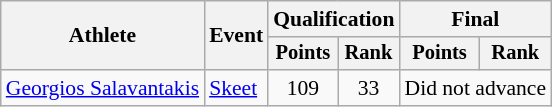<table class="wikitable" style="font-size:90%">
<tr>
<th rowspan="2">Athlete</th>
<th rowspan="2">Event</th>
<th colspan="2">Qualification</th>
<th colspan="2">Final</th>
</tr>
<tr style="font-size:95%">
<th>Points</th>
<th>Rank</th>
<th>Points</th>
<th>Rank</th>
</tr>
<tr align=center>
<td align=left><a href='#'>Georgios Salavantakis</a></td>
<td align=left><a href='#'>Skeet</a></td>
<td>109</td>
<td>33</td>
<td colspan=2>Did not advance</td>
</tr>
</table>
